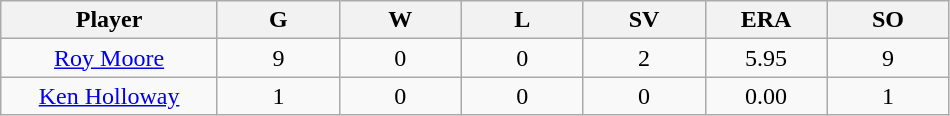<table class="wikitable sortable">
<tr>
<th bgcolor="#DDDDFF" width="16%">Player</th>
<th bgcolor="#DDDDFF" width="9%">G</th>
<th bgcolor="#DDDDFF" width="9%">W</th>
<th bgcolor="#DDDDFF" width="9%">L</th>
<th bgcolor="#DDDDFF" width="9%">SV</th>
<th bgcolor="#DDDDFF" width="9%">ERA</th>
<th bgcolor="#DDDDFF" width="9%">SO</th>
</tr>
<tr align="center">
<td><a href='#'>Roy Moore</a></td>
<td>9</td>
<td>0</td>
<td>0</td>
<td>2</td>
<td>5.95</td>
<td>9</td>
</tr>
<tr align="center">
<td><a href='#'>Ken Holloway</a></td>
<td>1</td>
<td>0</td>
<td>0</td>
<td>0</td>
<td>0.00</td>
<td>1</td>
</tr>
</table>
